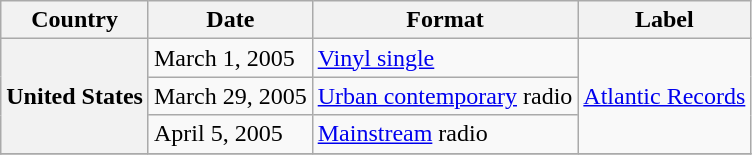<table class="wikitable plainrowheaders">
<tr>
<th scope="col">Country</th>
<th scope="col">Date</th>
<th scope="col">Format</th>
<th scope="col">Label</th>
</tr>
<tr>
<th scope="row" rowspan="3">United States</th>
<td>March 1, 2005</td>
<td><a href='#'>Vinyl single</a></td>
<td rowspan="3"><a href='#'>Atlantic Records</a></td>
</tr>
<tr>
<td>March 29, 2005</td>
<td><a href='#'>Urban contemporary</a> radio</td>
</tr>
<tr>
<td>April 5, 2005</td>
<td><a href='#'>Mainstream</a> radio</td>
</tr>
<tr>
</tr>
</table>
